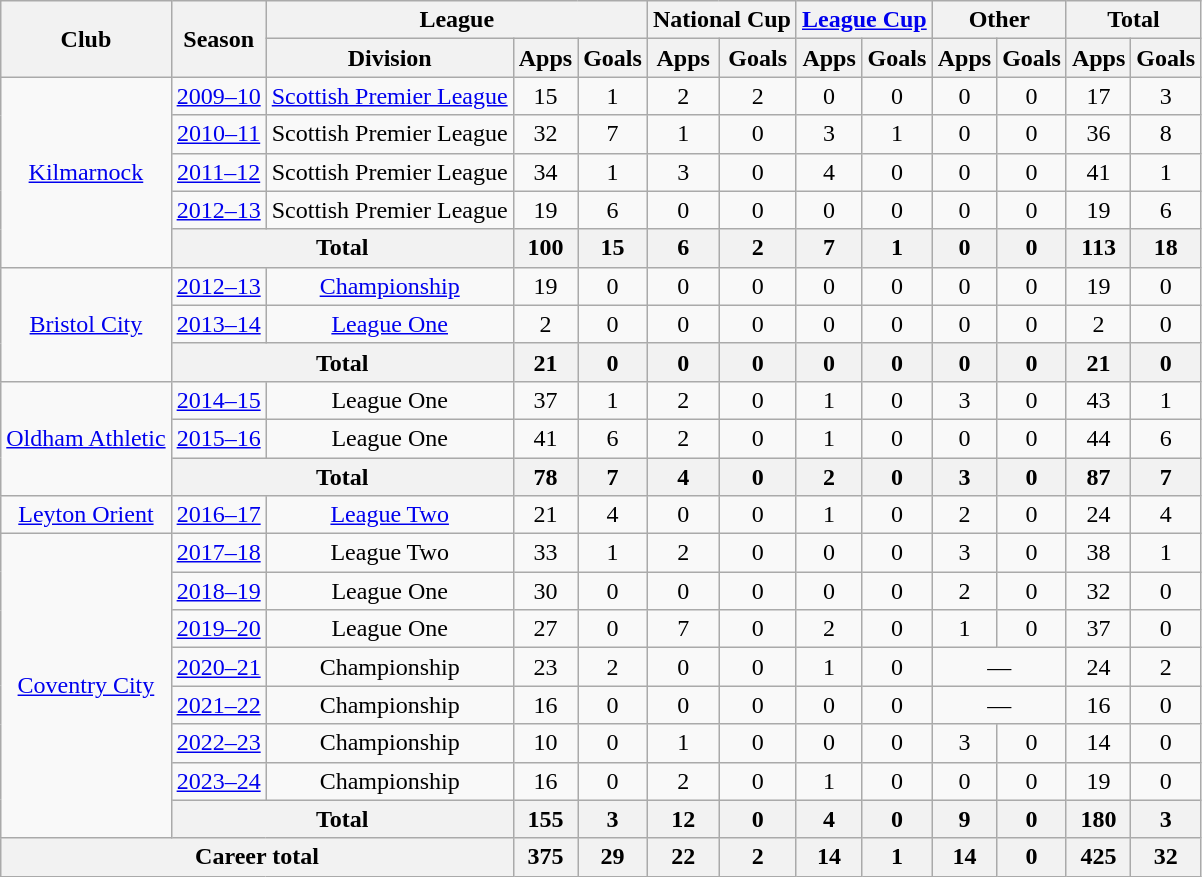<table class="wikitable" style="text-align:center">
<tr>
<th rowspan="2">Club</th>
<th rowspan="2">Season</th>
<th colspan="3">League</th>
<th colspan="2">National Cup</th>
<th colspan="2"><a href='#'>League Cup</a></th>
<th colspan="2">Other</th>
<th colspan="2">Total</th>
</tr>
<tr>
<th>Division</th>
<th>Apps</th>
<th>Goals</th>
<th>Apps</th>
<th>Goals</th>
<th>Apps</th>
<th>Goals</th>
<th>Apps</th>
<th>Goals</th>
<th>Apps</th>
<th>Goals</th>
</tr>
<tr>
<td rowspan="5"><a href='#'>Kilmarnock</a></td>
<td><a href='#'>2009–10</a></td>
<td><a href='#'>Scottish Premier League</a></td>
<td>15</td>
<td>1</td>
<td>2</td>
<td>2</td>
<td>0</td>
<td>0</td>
<td>0</td>
<td>0</td>
<td>17</td>
<td>3</td>
</tr>
<tr>
<td><a href='#'>2010–11</a></td>
<td>Scottish Premier League</td>
<td>32</td>
<td>7</td>
<td>1</td>
<td>0</td>
<td>3</td>
<td>1</td>
<td>0</td>
<td>0</td>
<td>36</td>
<td>8</td>
</tr>
<tr>
<td><a href='#'>2011–12</a></td>
<td>Scottish Premier League</td>
<td>34</td>
<td>1</td>
<td>3</td>
<td>0</td>
<td>4</td>
<td>0</td>
<td>0</td>
<td>0</td>
<td>41</td>
<td>1</td>
</tr>
<tr>
<td><a href='#'>2012–13</a></td>
<td>Scottish Premier League</td>
<td>19</td>
<td>6</td>
<td>0</td>
<td>0</td>
<td>0</td>
<td>0</td>
<td>0</td>
<td>0</td>
<td>19</td>
<td>6</td>
</tr>
<tr>
<th colspan="2">Total</th>
<th>100</th>
<th>15</th>
<th>6</th>
<th>2</th>
<th>7</th>
<th>1</th>
<th>0</th>
<th>0</th>
<th>113</th>
<th>18</th>
</tr>
<tr>
<td rowspan="3"><a href='#'>Bristol City</a></td>
<td><a href='#'>2012–13</a></td>
<td><a href='#'>Championship</a></td>
<td>19</td>
<td>0</td>
<td>0</td>
<td>0</td>
<td>0</td>
<td>0</td>
<td>0</td>
<td>0</td>
<td>19</td>
<td>0</td>
</tr>
<tr>
<td><a href='#'>2013–14</a></td>
<td><a href='#'>League One</a></td>
<td>2</td>
<td>0</td>
<td>0</td>
<td>0</td>
<td>0</td>
<td>0</td>
<td>0</td>
<td>0</td>
<td>2</td>
<td>0</td>
</tr>
<tr>
<th colspan="2">Total</th>
<th>21</th>
<th>0</th>
<th>0</th>
<th>0</th>
<th>0</th>
<th>0</th>
<th>0</th>
<th>0</th>
<th>21</th>
<th>0</th>
</tr>
<tr>
<td rowspan="3"><a href='#'>Oldham Athletic</a></td>
<td><a href='#'>2014–15</a></td>
<td>League One</td>
<td>37</td>
<td>1</td>
<td>2</td>
<td>0</td>
<td>1</td>
<td>0</td>
<td>3</td>
<td>0</td>
<td>43</td>
<td>1</td>
</tr>
<tr>
<td><a href='#'>2015–16</a></td>
<td>League One</td>
<td>41</td>
<td>6</td>
<td>2</td>
<td>0</td>
<td>1</td>
<td>0</td>
<td>0</td>
<td>0</td>
<td>44</td>
<td>6</td>
</tr>
<tr>
<th colspan="2">Total</th>
<th>78</th>
<th>7</th>
<th>4</th>
<th>0</th>
<th>2</th>
<th>0</th>
<th>3</th>
<th>0</th>
<th>87</th>
<th>7</th>
</tr>
<tr>
<td><a href='#'>Leyton Orient</a></td>
<td><a href='#'>2016–17</a></td>
<td><a href='#'>League Two</a></td>
<td>21</td>
<td>4</td>
<td>0</td>
<td>0</td>
<td>1</td>
<td>0</td>
<td>2</td>
<td>0</td>
<td>24</td>
<td>4</td>
</tr>
<tr>
<td rowspan="8"><a href='#'>Coventry City</a></td>
<td><a href='#'>2017–18</a></td>
<td>League Two</td>
<td>33</td>
<td>1</td>
<td>2</td>
<td>0</td>
<td>0</td>
<td>0</td>
<td>3</td>
<td>0</td>
<td>38</td>
<td>1</td>
</tr>
<tr>
<td><a href='#'>2018–19</a></td>
<td>League One</td>
<td>30</td>
<td>0</td>
<td>0</td>
<td>0</td>
<td>0</td>
<td>0</td>
<td>2</td>
<td>0</td>
<td>32</td>
<td>0</td>
</tr>
<tr>
<td><a href='#'>2019–20</a></td>
<td>League One</td>
<td>27</td>
<td>0</td>
<td>7</td>
<td>0</td>
<td>2</td>
<td>0</td>
<td>1</td>
<td>0</td>
<td>37</td>
<td>0</td>
</tr>
<tr>
<td><a href='#'>2020–21</a></td>
<td>Championship</td>
<td>23</td>
<td>2</td>
<td>0</td>
<td>0</td>
<td>1</td>
<td>0</td>
<td colspan="2">—</td>
<td>24</td>
<td>2</td>
</tr>
<tr>
<td><a href='#'>2021–22</a></td>
<td>Championship</td>
<td>16</td>
<td>0</td>
<td>0</td>
<td>0</td>
<td>0</td>
<td>0</td>
<td colspan="2">—</td>
<td>16</td>
<td>0</td>
</tr>
<tr>
<td><a href='#'>2022–23</a></td>
<td>Championship</td>
<td>10</td>
<td>0</td>
<td>1</td>
<td>0</td>
<td>0</td>
<td>0</td>
<td>3</td>
<td>0</td>
<td>14</td>
<td>0</td>
</tr>
<tr>
<td><a href='#'>2023–24</a></td>
<td>Championship</td>
<td>16</td>
<td>0</td>
<td>2</td>
<td>0</td>
<td>1</td>
<td>0</td>
<td>0</td>
<td>0</td>
<td>19</td>
<td>0</td>
</tr>
<tr>
<th colspan="2">Total</th>
<th>155</th>
<th>3</th>
<th>12</th>
<th>0</th>
<th>4</th>
<th>0</th>
<th>9</th>
<th>0</th>
<th>180</th>
<th>3</th>
</tr>
<tr>
<th colspan="3">Career total</th>
<th>375</th>
<th>29</th>
<th>22</th>
<th>2</th>
<th>14</th>
<th>1</th>
<th>14</th>
<th>0</th>
<th>425</th>
<th>32</th>
</tr>
</table>
